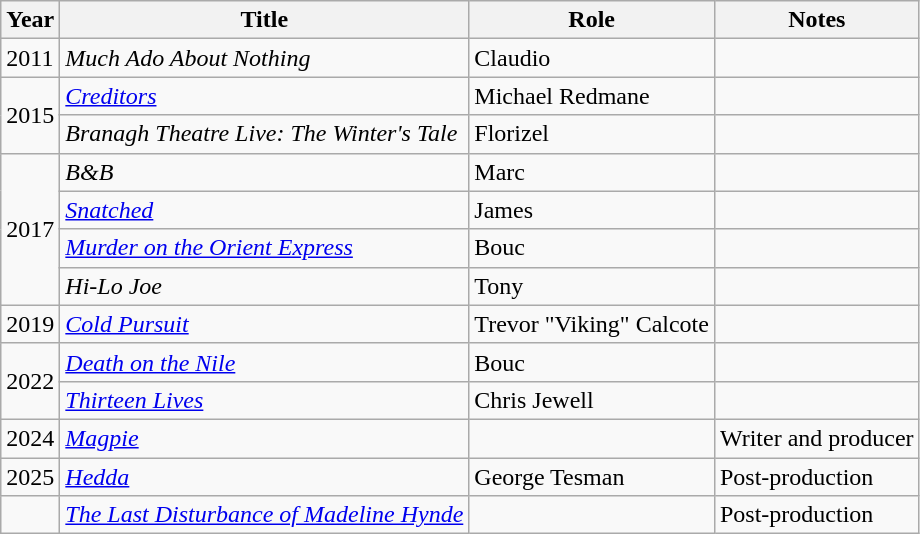<table class="wikitable sortable">
<tr>
<th>Year</th>
<th>Title</th>
<th>Role</th>
<th class="unsortable">Notes</th>
</tr>
<tr>
<td>2011</td>
<td><em>Much Ado About Nothing</em></td>
<td>Claudio</td>
<td></td>
</tr>
<tr>
<td rowspan="2">2015</td>
<td><em><a href='#'>Creditors</a></em></td>
<td>Michael Redmane</td>
<td></td>
</tr>
<tr>
<td><em>Branagh Theatre Live: The Winter's Tale</em></td>
<td>Florizel</td>
<td></td>
</tr>
<tr>
<td rowspan="4">2017</td>
<td><em>B&B</em></td>
<td>Marc</td>
<td></td>
</tr>
<tr>
<td><em><a href='#'>Snatched</a></em></td>
<td>James</td>
<td></td>
</tr>
<tr>
<td><em><a href='#'>Murder on the Orient Express</a></em></td>
<td>Bouc</td>
<td></td>
</tr>
<tr>
<td><em>Hi-Lo Joe</em></td>
<td>Tony</td>
<td></td>
</tr>
<tr>
<td>2019</td>
<td><em><a href='#'>Cold Pursuit</a></em></td>
<td>Trevor "Viking" Calcote</td>
<td></td>
</tr>
<tr>
<td rowspan="2">2022</td>
<td><em><a href='#'>Death on the Nile</a></em></td>
<td>Bouc</td>
<td></td>
</tr>
<tr>
<td><em><a href='#'>Thirteen Lives</a></em></td>
<td>Chris Jewell</td>
<td></td>
</tr>
<tr>
<td>2024</td>
<td><em><a href='#'>Magpie</a></em></td>
<td></td>
<td>Writer and producer</td>
</tr>
<tr>
<td>2025</td>
<td><em><a href='#'>Hedda</a></em></td>
<td>George Tesman</td>
<td>Post-production</td>
</tr>
<tr>
<td></td>
<td><em><a href='#'>The Last Disturbance of Madeline Hynde</a></em></td>
<td></td>
<td>Post-production</td>
</tr>
</table>
